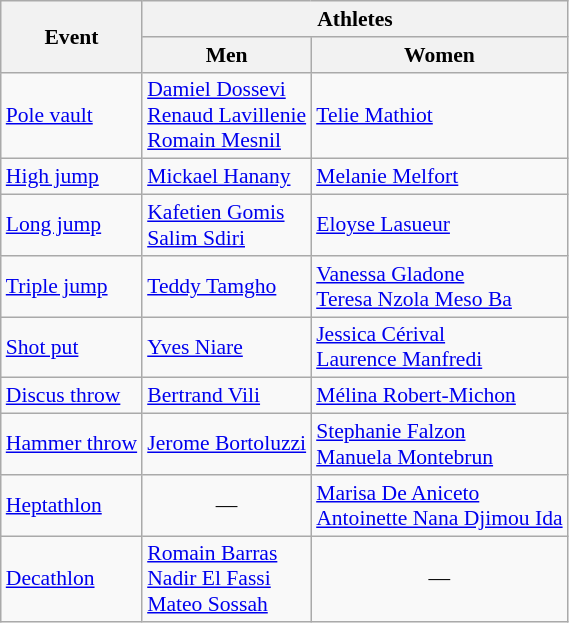<table class=wikitable style="font-size:90%">
<tr>
<th rowspan=2>Event</th>
<th colspan=2>Athletes</th>
</tr>
<tr>
<th>Men</th>
<th>Women</th>
</tr>
<tr>
<td><a href='#'>Pole vault</a></td>
<td><a href='#'>Damiel Dossevi</a><br><a href='#'>Renaud Lavillenie</a><br><a href='#'>Romain Mesnil</a></td>
<td><a href='#'>Telie Mathiot</a></td>
</tr>
<tr>
<td><a href='#'>High jump</a></td>
<td><a href='#'>Mickael Hanany</a></td>
<td><a href='#'>Melanie Melfort</a></td>
</tr>
<tr>
<td><a href='#'>Long jump</a></td>
<td><a href='#'>Kafetien Gomis</a><br><a href='#'>Salim Sdiri</a></td>
<td><a href='#'>Eloyse Lasueur</a></td>
</tr>
<tr>
<td><a href='#'>Triple jump</a></td>
<td><a href='#'>Teddy Tamgho</a></td>
<td><a href='#'>Vanessa Gladone</a><br><a href='#'>Teresa Nzola Meso Ba</a></td>
</tr>
<tr>
<td><a href='#'>Shot put</a></td>
<td><a href='#'>Yves Niare</a></td>
<td><a href='#'>Jessica Cérival</a><br><a href='#'>Laurence Manfredi</a></td>
</tr>
<tr>
<td><a href='#'>Discus throw</a></td>
<td><a href='#'>Bertrand Vili</a></td>
<td><a href='#'>Mélina Robert-Michon</a></td>
</tr>
<tr>
<td><a href='#'>Hammer throw</a></td>
<td><a href='#'>Jerome Bortoluzzi</a></td>
<td><a href='#'>Stephanie Falzon</a><br><a href='#'>Manuela Montebrun</a></td>
</tr>
<tr>
<td><a href='#'>Heptathlon</a></td>
<td align=center>—</td>
<td><a href='#'>Marisa De Aniceto</a><br><a href='#'>Antoinette Nana Djimou Ida</a></td>
</tr>
<tr>
<td><a href='#'>Decathlon</a></td>
<td><a href='#'>Romain Barras</a><br><a href='#'>Nadir El Fassi</a><br><a href='#'>Mateo Sossah</a></td>
<td align=center>—</td>
</tr>
</table>
